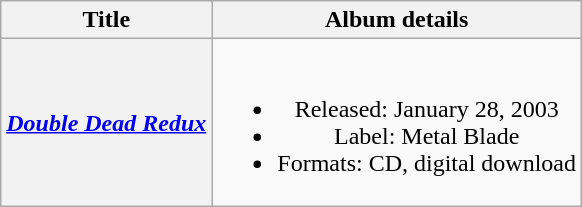<table class="wikitable plainrowheaders" style="text-align:center;">
<tr>
<th scope="col">Title</th>
<th scope="col">Album details</th>
</tr>
<tr>
<th scope="row"><em><a href='#'>Double Dead Redux</a></em></th>
<td><br><ul><li>Released: January 28, 2003</li><li>Label: Metal Blade</li><li>Formats: CD, digital download</li></ul></td>
</tr>
</table>
